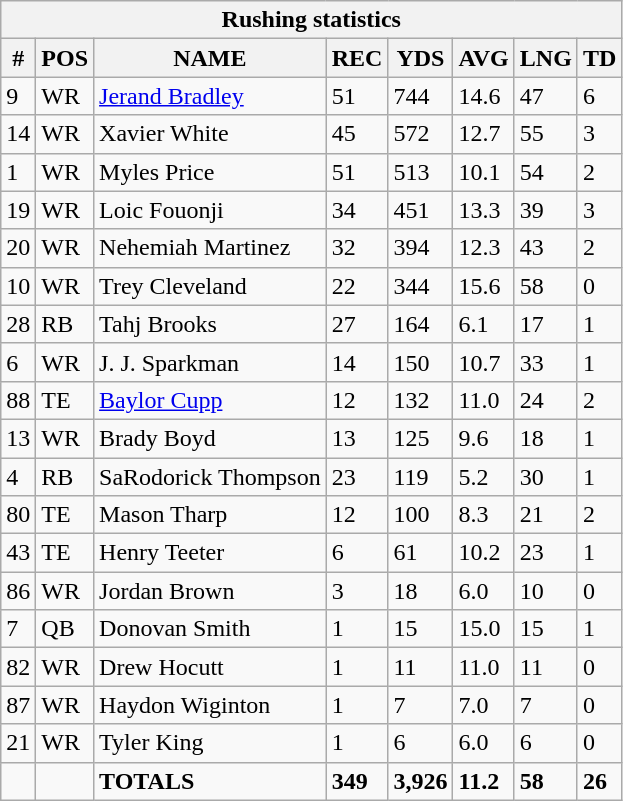<table class="wikitable collapsible collapsed">
<tr>
<th colspan="8">Rushing statistics</th>
</tr>
<tr>
<th>#</th>
<th>POS</th>
<th>NAME</th>
<th>REC</th>
<th>YDS</th>
<th>AVG</th>
<th>LNG</th>
<th>TD</th>
</tr>
<tr>
<td>9</td>
<td>WR</td>
<td><a href='#'>Jerand Bradley</a></td>
<td>51</td>
<td>744</td>
<td>14.6</td>
<td>47</td>
<td>6</td>
</tr>
<tr>
<td>14</td>
<td>WR</td>
<td>Xavier White</td>
<td>45</td>
<td>572</td>
<td>12.7</td>
<td>55</td>
<td>3</td>
</tr>
<tr>
<td>1</td>
<td>WR</td>
<td>Myles Price</td>
<td>51</td>
<td>513</td>
<td>10.1</td>
<td>54</td>
<td>2</td>
</tr>
<tr>
<td>19</td>
<td>WR</td>
<td>Loic Fouonji</td>
<td>34</td>
<td>451</td>
<td>13.3</td>
<td>39</td>
<td>3</td>
</tr>
<tr>
<td>20</td>
<td>WR</td>
<td>Nehemiah Martinez</td>
<td>32</td>
<td>394</td>
<td>12.3</td>
<td>43</td>
<td>2</td>
</tr>
<tr>
<td>10</td>
<td>WR</td>
<td>Trey Cleveland</td>
<td>22</td>
<td>344</td>
<td>15.6</td>
<td>58</td>
<td>0</td>
</tr>
<tr>
<td>28</td>
<td>RB</td>
<td>Tahj Brooks</td>
<td>27</td>
<td>164</td>
<td>6.1</td>
<td>17</td>
<td>1</td>
</tr>
<tr>
<td>6</td>
<td>WR</td>
<td>J. J. Sparkman</td>
<td>14</td>
<td>150</td>
<td>10.7</td>
<td>33</td>
<td>1</td>
</tr>
<tr>
<td>88</td>
<td>TE</td>
<td><a href='#'>Baylor Cupp</a></td>
<td>12</td>
<td>132</td>
<td>11.0</td>
<td>24</td>
<td>2</td>
</tr>
<tr>
<td>13</td>
<td>WR</td>
<td>Brady Boyd</td>
<td>13</td>
<td>125</td>
<td>9.6</td>
<td>18</td>
<td>1</td>
</tr>
<tr>
<td>4</td>
<td>RB</td>
<td>SaRodorick Thompson</td>
<td>23</td>
<td>119</td>
<td>5.2</td>
<td>30</td>
<td>1</td>
</tr>
<tr>
<td>80</td>
<td>TE</td>
<td>Mason Tharp</td>
<td>12</td>
<td>100</td>
<td>8.3</td>
<td>21</td>
<td>2</td>
</tr>
<tr>
<td>43</td>
<td>TE</td>
<td>Henry Teeter</td>
<td>6</td>
<td>61</td>
<td>10.2</td>
<td>23</td>
<td>1</td>
</tr>
<tr>
<td>86</td>
<td>WR</td>
<td>Jordan Brown</td>
<td>3</td>
<td>18</td>
<td>6.0</td>
<td>10</td>
<td>0</td>
</tr>
<tr>
<td>7</td>
<td>QB</td>
<td>Donovan Smith</td>
<td>1</td>
<td>15</td>
<td>15.0</td>
<td>15</td>
<td>1</td>
</tr>
<tr>
<td>82</td>
<td>WR</td>
<td>Drew Hocutt</td>
<td>1</td>
<td>11</td>
<td>11.0</td>
<td>11</td>
<td>0</td>
</tr>
<tr>
<td>87</td>
<td>WR</td>
<td>Haydon Wiginton</td>
<td>1</td>
<td>7</td>
<td>7.0</td>
<td>7</td>
<td>0</td>
</tr>
<tr>
<td>21</td>
<td>WR</td>
<td>Tyler King</td>
<td>1</td>
<td>6</td>
<td>6.0</td>
<td>6</td>
<td>0</td>
</tr>
<tr>
<td></td>
<td></td>
<td><strong>TOTALS</strong></td>
<td><strong>349</strong></td>
<td><strong>3,926</strong></td>
<td><strong>11.2</strong></td>
<td><strong>58</strong></td>
<td><strong>26</strong></td>
</tr>
</table>
